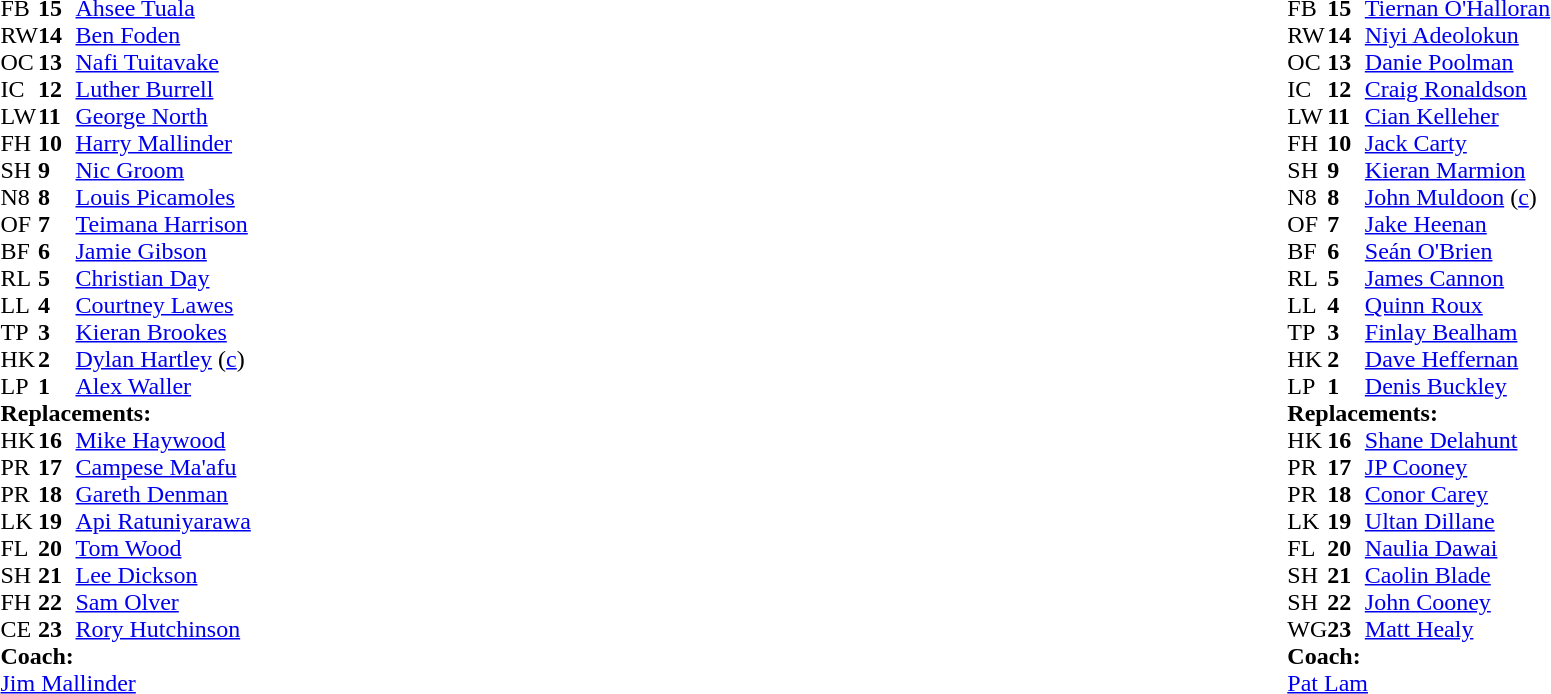<table style="width:100%">
<tr>
<td style="vertical-align:top; width:50%"><br><table cellspacing="0" cellpadding="0">
<tr>
<th width="25"></th>
<th width="25"></th>
</tr>
<tr>
<td>FB</td>
<td><strong>15</strong></td>
<td> <a href='#'>Ahsee Tuala</a></td>
<td></td>
<td></td>
</tr>
<tr>
<td>RW</td>
<td><strong>14</strong></td>
<td> <a href='#'>Ben Foden</a></td>
</tr>
<tr>
<td>OC</td>
<td><strong>13</strong></td>
<td> <a href='#'>Nafi Tuitavake</a></td>
</tr>
<tr>
<td>IC</td>
<td><strong>12</strong></td>
<td> <a href='#'>Luther Burrell</a></td>
<td></td>
<td></td>
</tr>
<tr>
<td>LW</td>
<td><strong>11</strong></td>
<td> <a href='#'>George North</a></td>
</tr>
<tr>
<td>FH</td>
<td><strong>10</strong></td>
<td> <a href='#'>Harry Mallinder</a></td>
</tr>
<tr>
<td>SH</td>
<td><strong>9</strong></td>
<td> <a href='#'>Nic Groom</a></td>
<td></td>
<td></td>
</tr>
<tr>
<td>N8</td>
<td><strong>8</strong></td>
<td> <a href='#'>Louis Picamoles</a></td>
</tr>
<tr>
<td>OF</td>
<td><strong>7</strong></td>
<td> <a href='#'>Teimana Harrison</a></td>
<td></td>
<td></td>
</tr>
<tr>
<td>BF</td>
<td><strong>6</strong></td>
<td> <a href='#'>Jamie Gibson</a></td>
<td></td>
</tr>
<tr>
<td>RL</td>
<td><strong>5</strong></td>
<td> <a href='#'>Christian Day</a></td>
<td></td>
<td></td>
</tr>
<tr>
<td>LL</td>
<td><strong>4</strong></td>
<td> <a href='#'>Courtney Lawes</a></td>
</tr>
<tr>
<td>TP</td>
<td><strong>3</strong></td>
<td> <a href='#'>Kieran Brookes</a></td>
<td></td>
<td></td>
</tr>
<tr>
<td>HK</td>
<td><strong>2</strong></td>
<td> <a href='#'>Dylan Hartley</a> (<a href='#'>c</a>)</td>
<td></td>
<td></td>
</tr>
<tr>
<td>LP</td>
<td><strong>1</strong></td>
<td> <a href='#'>Alex Waller</a></td>
<td></td>
<td></td>
</tr>
<tr>
<td colspan=3><strong>Replacements:</strong></td>
</tr>
<tr>
<td>HK</td>
<td><strong>16</strong></td>
<td> <a href='#'>Mike Haywood</a></td>
<td></td>
<td></td>
</tr>
<tr>
<td>PR</td>
<td><strong>17</strong></td>
<td> <a href='#'>Campese Ma'afu</a></td>
<td></td>
<td></td>
</tr>
<tr>
<td>PR</td>
<td><strong>18</strong></td>
<td> <a href='#'>Gareth Denman</a></td>
<td></td>
<td></td>
</tr>
<tr>
<td>LK</td>
<td><strong>19</strong></td>
<td> <a href='#'>Api Ratuniyarawa</a></td>
<td></td>
<td></td>
</tr>
<tr>
<td>FL</td>
<td><strong>20</strong></td>
<td> <a href='#'>Tom Wood</a></td>
<td></td>
<td></td>
</tr>
<tr>
<td>SH</td>
<td><strong>21</strong></td>
<td> <a href='#'>Lee Dickson</a></td>
<td></td>
<td></td>
</tr>
<tr>
<td>FH</td>
<td><strong>22</strong></td>
<td> <a href='#'>Sam Olver</a></td>
</tr>
<tr>
<td>CE</td>
<td><strong>23</strong></td>
<td> <a href='#'>Rory Hutchinson</a></td>
<td></td>
<td></td>
</tr>
<tr>
<td colspan=3><strong>Coach:</strong></td>
</tr>
<tr>
<td colspan="4"> <a href='#'>Jim Mallinder</a></td>
</tr>
</table>
</td>
<td style="vertical-align:top"></td>
<td style="vertical-align:top; width:50%"><br><table cellspacing="0" cellpadding="0" style="margin:auto">
<tr>
<th width="25"></th>
<th width="25"></th>
</tr>
<tr>
<td>FB</td>
<td><strong>15</strong></td>
<td> <a href='#'>Tiernan O'Halloran</a></td>
</tr>
<tr>
<td>RW</td>
<td><strong>14</strong></td>
<td> <a href='#'>Niyi Adeolokun</a></td>
</tr>
<tr>
<td>OC</td>
<td><strong>13</strong></td>
<td> <a href='#'>Danie Poolman</a></td>
</tr>
<tr>
<td>IC</td>
<td><strong>12</strong></td>
<td> <a href='#'>Craig Ronaldson</a></td>
</tr>
<tr>
<td>LW</td>
<td><strong>11</strong></td>
<td> <a href='#'>Cian Kelleher</a></td>
<td></td>
</tr>
<tr>
<td>FH</td>
<td><strong>10</strong></td>
<td> <a href='#'>Jack Carty</a></td>
</tr>
<tr>
<td>SH</td>
<td><strong>9</strong></td>
<td> <a href='#'>Kieran Marmion</a></td>
<td></td>
</tr>
<tr>
<td>N8</td>
<td><strong>8</strong></td>
<td> <a href='#'>John Muldoon</a> (<a href='#'>c</a>)</td>
</tr>
<tr>
<td>OF</td>
<td><strong>7</strong></td>
<td> <a href='#'>Jake Heenan</a></td>
<td></td>
</tr>
<tr>
<td>BF</td>
<td><strong>6</strong></td>
<td> <a href='#'>Seán O'Brien</a></td>
</tr>
<tr>
<td>RL</td>
<td><strong>5</strong></td>
<td> <a href='#'>James Cannon</a></td>
<td></td>
</tr>
<tr>
<td>LL</td>
<td><strong>4</strong></td>
<td> <a href='#'>Quinn Roux</a></td>
</tr>
<tr>
<td>TP</td>
<td><strong>3</strong></td>
<td> <a href='#'>Finlay Bealham</a></td>
<td></td>
</tr>
<tr>
<td>HK</td>
<td><strong>2</strong></td>
<td> <a href='#'>Dave Heffernan</a></td>
</tr>
<tr>
<td>LP</td>
<td><strong>1</strong></td>
<td> <a href='#'>Denis Buckley</a></td>
</tr>
<tr>
<td colspan=3><strong>Replacements:</strong></td>
</tr>
<tr>
<td>HK</td>
<td><strong>16</strong></td>
<td> <a href='#'>Shane Delahunt</a></td>
</tr>
<tr>
<td>PR</td>
<td><strong>17</strong></td>
<td> <a href='#'>JP Cooney</a></td>
</tr>
<tr>
<td>PR</td>
<td><strong>18</strong></td>
<td> <a href='#'>Conor Carey</a></td>
<td></td>
</tr>
<tr>
<td>LK</td>
<td><strong>19</strong></td>
<td> <a href='#'>Ultan Dillane</a></td>
<td></td>
</tr>
<tr>
<td>FL</td>
<td><strong>20</strong></td>
<td> <a href='#'>Naulia Dawai</a></td>
<td></td>
</tr>
<tr>
<td>SH</td>
<td><strong>21</strong></td>
<td> <a href='#'>Caolin Blade</a></td>
</tr>
<tr>
<td>SH</td>
<td><strong>22</strong></td>
<td> <a href='#'>John Cooney</a></td>
<td></td>
</tr>
<tr>
<td>WG</td>
<td><strong>23</strong></td>
<td> <a href='#'>Matt Healy</a></td>
<td></td>
</tr>
<tr>
<td colspan=3><strong>Coach:</strong></td>
</tr>
<tr>
<td colspan="4"> <a href='#'>Pat Lam</a></td>
</tr>
</table>
</td>
</tr>
</table>
